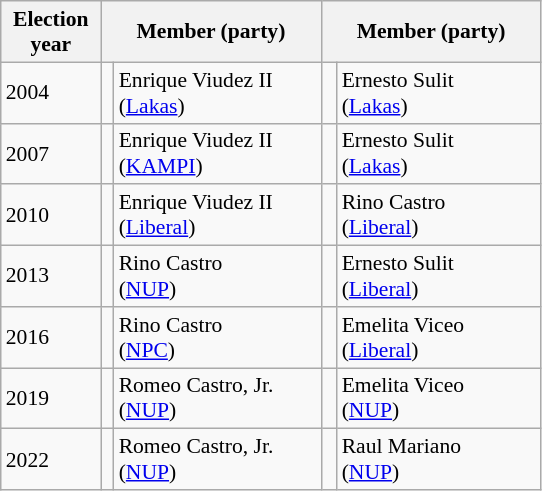<table class=wikitable style="font-size:90%">
<tr>
<th width=60px>Election<br>year</th>
<th colspan=2 width=140px>Member (party)</th>
<th colspan=2 width=140px>Member (party)</th>
</tr>
<tr>
<td>2004</td>
<td bgcolor=></td>
<td>Enrique Viudez II<br>(<a href='#'>Lakas</a>)</td>
<td bgcolor=></td>
<td>Ernesto Sulit<br>(<a href='#'>Lakas</a>)</td>
</tr>
<tr>
<td>2007</td>
<td bgcolor=></td>
<td>Enrique Viudez II<br>(<a href='#'>KAMPI</a>)</td>
<td bgcolor=></td>
<td>Ernesto Sulit<br>(<a href='#'>Lakas</a>)</td>
</tr>
<tr>
<td>2010</td>
<td bgcolor=></td>
<td>Enrique Viudez II<br>(<a href='#'>Liberal</a>)</td>
<td bgcolor=></td>
<td>Rino Castro<br>(<a href='#'>Liberal</a>)</td>
</tr>
<tr>
<td>2013</td>
<td bgcolor=></td>
<td>Rino Castro<br>(<a href='#'>NUP</a>)</td>
<td bgcolor=></td>
<td>Ernesto Sulit<br>(<a href='#'>Liberal</a>)</td>
</tr>
<tr>
<td>2016</td>
<td bgcolor=></td>
<td>Rino Castro<br>(<a href='#'>NPC</a>)</td>
<td bgcolor=></td>
<td>Emelita Viceo<br>(<a href='#'>Liberal</a>)</td>
</tr>
<tr>
<td>2019</td>
<td bgcolor=></td>
<td>Romeo Castro, Jr.<br>(<a href='#'>NUP</a>)</td>
<td bgcolor=></td>
<td>Emelita Viceo<br>(<a href='#'>NUP</a>)</td>
</tr>
<tr>
<td>2022</td>
<td bgcolor=></td>
<td>Romeo Castro, Jr.<br>(<a href='#'>NUP</a>)</td>
<td bgcolor=></td>
<td>Raul Mariano<br>(<a href='#'>NUP</a>)</td>
</tr>
</table>
